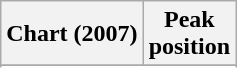<table class="wikitable">
<tr>
<th>Chart (2007)</th>
<th>Peak<br> position</th>
</tr>
<tr>
</tr>
<tr>
</tr>
</table>
